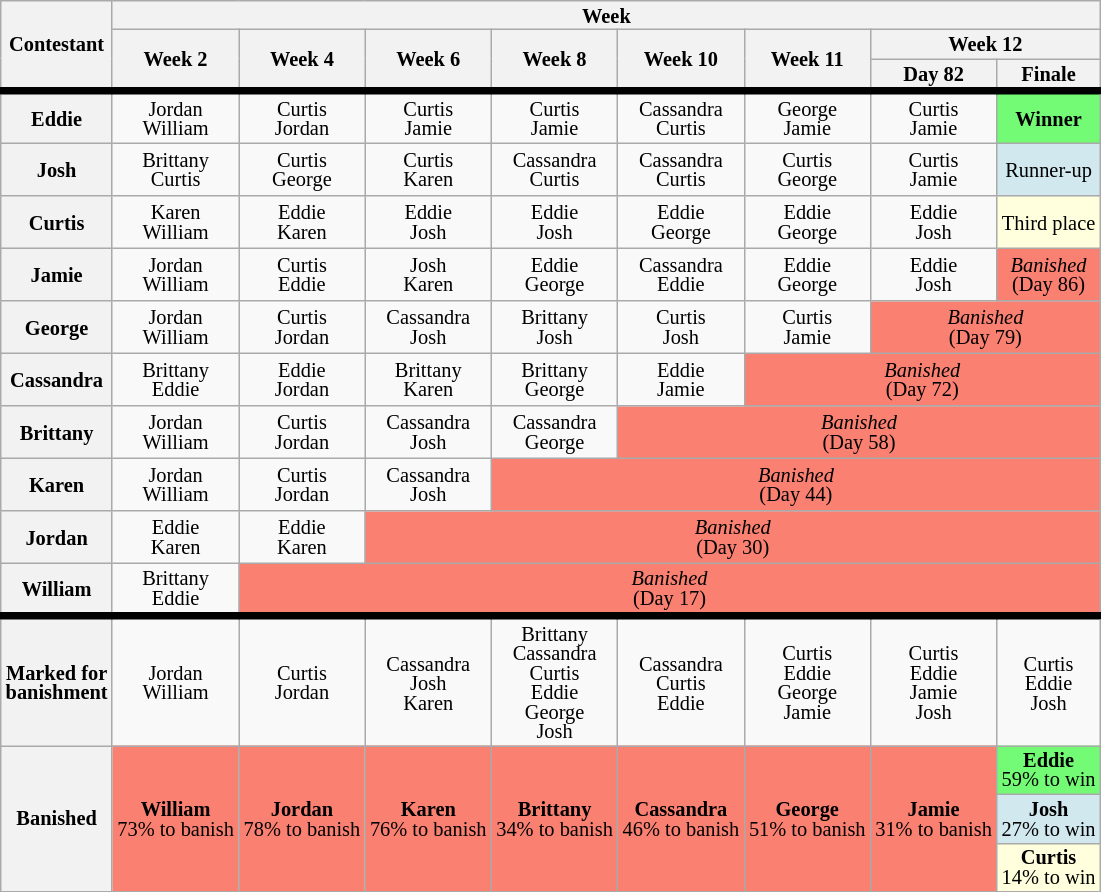<table class="wikitable" style="text-align:center; line-height:13px; font-size:85%">
<tr>
<th rowspan="3" scope="col">Contestant</th>
<th colspan="8">Week</th>
</tr>
<tr>
<th rowspan="2" scope="col">Week 2</th>
<th rowspan="2" scope="col">Week 4</th>
<th rowspan="2" scope="col">Week 6</th>
<th rowspan="2" scope="col">Week 8</th>
<th rowspan="2" scope="col">Week 10</th>
<th rowspan="2" scope="col">Week 11</th>
<th colspan="2" scope="colgroup">Week 12</th>
</tr>
<tr>
<th>Day 82</th>
<th>Finale</th>
</tr>
<tr style="border-top:5px solid; height:35px"">
<th scope="row">Eddie</th>
<td>Jordan<br>William</td>
<td>Curtis<br>Jordan</td>
<td>Curtis<br>Jamie</td>
<td>Curtis<br>Jamie</td>
<td>Cassandra<br>Curtis</td>
<td>George<br>Jamie</td>
<td>Curtis<br>Jamie</td>
<td bgcolor="#73FB76"><strong>Winner</strong></td>
</tr>
<tr style="height:35px">
<th scope="row">Josh</th>
<td>Brittany<br>Curtis</td>
<td>Curtis<br>George</td>
<td>Curtis<br>Karen</td>
<td>Cassandra<br>Curtis</td>
<td>Cassandra<br>Curtis</td>
<td>Curtis<br>George</td>
<td>Curtis<br>Jamie</td>
<td bgcolor="#D1E8EF">Runner-up</td>
</tr>
<tr style="height:35px">
<th scope="row">Curtis</th>
<td>Karen<br>William</td>
<td>Eddie<br>Karen</td>
<td>Eddie<br>Josh</td>
<td>Eddie<br>Josh</td>
<td>Eddie<br>George</td>
<td>Eddie<br>George</td>
<td>Eddie<br>Josh</td>
<td bgcolor="#FFFFDD">Third place</td>
</tr>
<tr style="height:35px">
<th scope="row">Jamie</th>
<td>Jordan<br>William</td>
<td>Curtis<br>Eddie</td>
<td>Josh<br>Karen</td>
<td>Eddie<br>George</td>
<td>Cassandra<br>Eddie</td>
<td>Eddie<br>George</td>
<td>Eddie<br>Josh</td>
<td bgcolor="salmon"><em>Banished</em><br>(Day 86)</td>
</tr>
<tr style="height:35px">
<th scope="row">George</th>
<td>Jordan<br>William</td>
<td>Curtis<br>Jordan</td>
<td>Cassandra<br>Josh</td>
<td>Brittany<br>Josh</td>
<td>Curtis<br>Josh</td>
<td>Curtis<br>Jamie</td>
<td colspan="2" bgcolor="salmon"><em>Banished</em><br>(Day 79)</td>
</tr>
<tr style="height:35px">
<th scope="row">Cassandra</th>
<td>Brittany<br>Eddie</td>
<td>Eddie<br>Jordan</td>
<td>Brittany<br>Karen</td>
<td>Brittany<br>George</td>
<td>Eddie<br>Jamie</td>
<td colspan="3" bgcolor="salmon"><em>Banished</em><br>(Day 72)</td>
</tr>
<tr style="height:35px">
<th scope="row">Brittany</th>
<td>Jordan<br>William</td>
<td>Curtis<br>Jordan</td>
<td>Cassandra<br>Josh</td>
<td>Cassandra<br>George</td>
<td colspan="4" bgcolor="salmon"><em>Banished</em><br>(Day 58)</td>
</tr>
<tr style="height:35px">
<th scope="row">Karen</th>
<td>Jordan<br>William</td>
<td>Curtis<br>Jordan</td>
<td>Cassandra<br>Josh</td>
<td colspan="5" bgcolor="salmon"><em>Banished</em><br>(Day 44)</td>
</tr>
<tr style="height:35px">
<th scope="row">Jordan</th>
<td>Eddie<br>Karen</td>
<td>Eddie<br>Karen</td>
<td colspan="6" bgcolor="salmon"><em>Banished</em><br>(Day 30)</td>
</tr>
<tr style="height:35px">
<th scope="row">William</th>
<td>Brittany<br>Eddie</td>
<td colspan="7" bgcolor="salmon"><em>Banished</em><br>(Day 17)</td>
</tr>
<tr style="border-top:5px solid">
<th scope="row">Marked for<br>banishment</th>
<td>Jordan<br>William</td>
<td>Curtis<br>Jordan</td>
<td>Cassandra<br>Josh<br>Karen</td>
<td>Brittany<br>Cassandra<br>Curtis<br>Eddie<br>George<br>Josh</td>
<td>Cassandra<br>Curtis<br>Eddie</td>
<td>Curtis<br>Eddie<br>George<br>Jamie</td>
<td>Curtis<br>Eddie<br>Jamie<br>Josh</td>
<td>Curtis<br>Eddie<br>Josh</td>
</tr>
<tr>
<th scope="row" rowspan="3">Banished</th>
<td rowspan="3" bgcolor="#FA8072"><strong>William</strong><br>73% to banish</td>
<td rowspan="3" bgcolor="#FA8072"><strong>Jordan</strong><br>78% to banish</td>
<td rowspan="3" bgcolor="#FA8072"><strong>Karen</strong><br>76% to banish</td>
<td rowspan="3" bgcolor="#FA8072"><strong>Brittany</strong><br>34% to banish</td>
<td rowspan="3" bgcolor="#FA8072"><strong>Cassandra</strong><br>46% to banish</td>
<td rowspan="3" bgcolor="#FA8072"><strong>George</strong><br>51% to banish</td>
<td rowspan="3" bgcolor="#FA8072"><strong>Jamie</strong><br>31% to banish</td>
<td bgcolor="#73FB76"><strong>Eddie</strong><br>59% to win</td>
</tr>
<tr>
<td style="background:#D1E8EF"><strong>Josh</strong><br>27% to win</td>
</tr>
<tr>
<td bgcolor="#FFFFDD"><strong>Curtis</strong><br>14% to win</td>
</tr>
<tr>
</tr>
</table>
